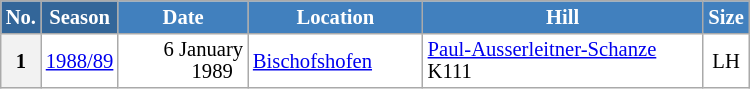<table class="wikitable sortable" style="font-size:86%; line-height:15px; text-align:left; border:grey solid 1px; border-collapse:collapse; background:#ffffff;">
<tr style="background:#efefef;">
<th style="background-color:#369; color:white; width:10px;">No.</th>
<th style="background-color:#369; color:white;  width:30px;">Season</th>
<th style="background-color:#4180be; color:white; width:80px;">Date</th>
<th style="background-color:#4180be; color:white; width:110px;">Location</th>
<th style="background-color:#4180be; color:white; width:180px;">Hill</th>
<th style="background-color:#4180be; color:white; width:25px;">Size</th>
</tr>
<tr>
<th scope=row style="text-align:center;">1</th>
<td align=center><a href='#'>1988/89</a></td>
<td align=right>6 January 1989  </td>
<td> <a href='#'>Bischofshofen</a></td>
<td><a href='#'>Paul-Ausserleitner-Schanze</a> K111</td>
<td align=center>LH</td>
</tr>
</table>
